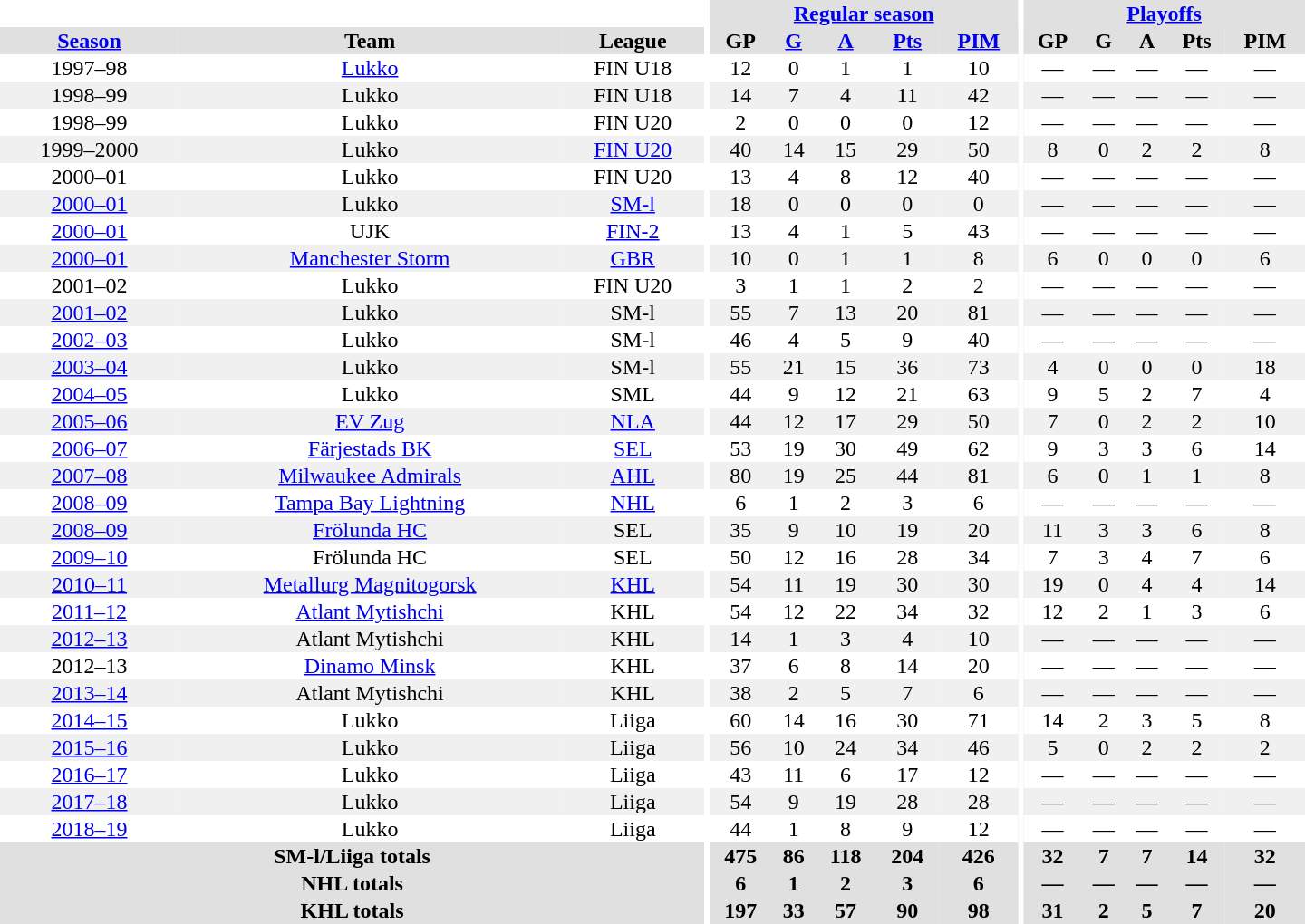<table border="0" cellpadding="1" cellspacing="0" style="text-align:center; width:60em">
<tr bgcolor="#e0e0e0">
<th colspan="3" bgcolor="#ffffff"></th>
<th rowspan="100" bgcolor="#ffffff"></th>
<th colspan="5"><a href='#'>Regular season</a></th>
<th rowspan="100" bgcolor="#ffffff"></th>
<th colspan="5"><a href='#'>Playoffs</a></th>
</tr>
<tr bgcolor="#e0e0e0">
<th><a href='#'>Season</a></th>
<th>Team</th>
<th>League</th>
<th>GP</th>
<th><a href='#'>G</a></th>
<th><a href='#'>A</a></th>
<th><a href='#'>Pts</a></th>
<th><a href='#'>PIM</a></th>
<th>GP</th>
<th>G</th>
<th>A</th>
<th>Pts</th>
<th>PIM</th>
</tr>
<tr>
<td>1997–98</td>
<td><a href='#'>Lukko</a></td>
<td>FIN U18</td>
<td>12</td>
<td>0</td>
<td>1</td>
<td>1</td>
<td>10</td>
<td>—</td>
<td>—</td>
<td>—</td>
<td>—</td>
<td>—</td>
</tr>
<tr bgcolor="#f0f0f0">
<td>1998–99</td>
<td>Lukko</td>
<td>FIN U18</td>
<td>14</td>
<td>7</td>
<td>4</td>
<td>11</td>
<td>42</td>
<td>—</td>
<td>—</td>
<td>—</td>
<td>—</td>
<td>—</td>
</tr>
<tr>
<td>1998–99</td>
<td>Lukko</td>
<td>FIN U20</td>
<td>2</td>
<td>0</td>
<td>0</td>
<td>0</td>
<td>12</td>
<td>—</td>
<td>—</td>
<td>—</td>
<td>—</td>
<td>—</td>
</tr>
<tr bgcolor="#f0f0f0">
<td>1999–2000</td>
<td>Lukko</td>
<td><a href='#'>FIN U20</a></td>
<td>40</td>
<td>14</td>
<td>15</td>
<td>29</td>
<td>50</td>
<td>8</td>
<td>0</td>
<td>2</td>
<td>2</td>
<td>8</td>
</tr>
<tr>
<td>2000–01</td>
<td>Lukko</td>
<td>FIN U20</td>
<td>13</td>
<td>4</td>
<td>8</td>
<td>12</td>
<td>40</td>
<td>—</td>
<td>—</td>
<td>—</td>
<td>—</td>
<td>—</td>
</tr>
<tr bgcolor="#f0f0f0">
<td><a href='#'>2000–01</a></td>
<td>Lukko</td>
<td><a href='#'>SM-l</a></td>
<td>18</td>
<td>0</td>
<td>0</td>
<td>0</td>
<td>0</td>
<td>—</td>
<td>—</td>
<td>—</td>
<td>—</td>
<td>—</td>
</tr>
<tr>
<td><a href='#'>2000–01</a></td>
<td>UJK</td>
<td><a href='#'>FIN-2</a></td>
<td>13</td>
<td>4</td>
<td>1</td>
<td>5</td>
<td>43</td>
<td>—</td>
<td>—</td>
<td>—</td>
<td>—</td>
<td>—</td>
</tr>
<tr bgcolor="#f0f0f0">
<td><a href='#'>2000–01</a></td>
<td><a href='#'>Manchester Storm</a></td>
<td><a href='#'>GBR</a></td>
<td>10</td>
<td>0</td>
<td>1</td>
<td>1</td>
<td>8</td>
<td>6</td>
<td>0</td>
<td>0</td>
<td>0</td>
<td>6</td>
</tr>
<tr>
<td>2001–02</td>
<td>Lukko</td>
<td>FIN U20</td>
<td>3</td>
<td>1</td>
<td>1</td>
<td>2</td>
<td>2</td>
<td>—</td>
<td>—</td>
<td>—</td>
<td>—</td>
<td>—</td>
</tr>
<tr bgcolor="#f0f0f0">
<td><a href='#'>2001–02</a></td>
<td>Lukko</td>
<td>SM-l</td>
<td>55</td>
<td>7</td>
<td>13</td>
<td>20</td>
<td>81</td>
<td>—</td>
<td>—</td>
<td>—</td>
<td>—</td>
<td>—</td>
</tr>
<tr>
<td><a href='#'>2002–03</a></td>
<td>Lukko</td>
<td>SM-l</td>
<td>46</td>
<td>4</td>
<td>5</td>
<td>9</td>
<td>40</td>
<td>—</td>
<td>—</td>
<td>—</td>
<td>—</td>
<td>—</td>
</tr>
<tr bgcolor="#f0f0f0">
<td><a href='#'>2003–04</a></td>
<td>Lukko</td>
<td>SM-l</td>
<td>55</td>
<td>21</td>
<td>15</td>
<td>36</td>
<td>73</td>
<td>4</td>
<td>0</td>
<td>0</td>
<td>0</td>
<td>18</td>
</tr>
<tr>
<td><a href='#'>2004–05</a></td>
<td>Lukko</td>
<td>SML</td>
<td>44</td>
<td>9</td>
<td>12</td>
<td>21</td>
<td>63</td>
<td>9</td>
<td>5</td>
<td>2</td>
<td>7</td>
<td>4</td>
</tr>
<tr bgcolor="#f0f0f0">
<td><a href='#'>2005–06</a></td>
<td><a href='#'>EV Zug</a></td>
<td><a href='#'>NLA</a></td>
<td>44</td>
<td>12</td>
<td>17</td>
<td>29</td>
<td>50</td>
<td>7</td>
<td>0</td>
<td>2</td>
<td>2</td>
<td>10</td>
</tr>
<tr>
<td><a href='#'>2006–07</a></td>
<td><a href='#'>Färjestads BK</a></td>
<td><a href='#'>SEL</a></td>
<td>53</td>
<td>19</td>
<td>30</td>
<td>49</td>
<td>62</td>
<td>9</td>
<td>3</td>
<td>3</td>
<td>6</td>
<td>14</td>
</tr>
<tr bgcolor="#f0f0f0">
<td><a href='#'>2007–08</a></td>
<td><a href='#'>Milwaukee Admirals</a></td>
<td><a href='#'>AHL</a></td>
<td>80</td>
<td>19</td>
<td>25</td>
<td>44</td>
<td>81</td>
<td>6</td>
<td>0</td>
<td>1</td>
<td>1</td>
<td>8</td>
</tr>
<tr>
<td><a href='#'>2008–09</a></td>
<td><a href='#'>Tampa Bay Lightning</a></td>
<td><a href='#'>NHL</a></td>
<td>6</td>
<td>1</td>
<td>2</td>
<td>3</td>
<td>6</td>
<td>—</td>
<td>—</td>
<td>—</td>
<td>—</td>
<td>—</td>
</tr>
<tr bgcolor="#f0f0f0">
<td><a href='#'>2008–09</a></td>
<td><a href='#'>Frölunda HC</a></td>
<td>SEL</td>
<td>35</td>
<td>9</td>
<td>10</td>
<td>19</td>
<td>20</td>
<td>11</td>
<td>3</td>
<td>3</td>
<td>6</td>
<td>8</td>
</tr>
<tr>
<td><a href='#'>2009–10</a></td>
<td>Frölunda HC</td>
<td>SEL</td>
<td>50</td>
<td>12</td>
<td>16</td>
<td>28</td>
<td>34</td>
<td>7</td>
<td>3</td>
<td>4</td>
<td>7</td>
<td>6</td>
</tr>
<tr bgcolor="#f0f0f0">
<td><a href='#'>2010–11</a></td>
<td><a href='#'>Metallurg Magnitogorsk</a></td>
<td><a href='#'>KHL</a></td>
<td>54</td>
<td>11</td>
<td>19</td>
<td>30</td>
<td>30</td>
<td>19</td>
<td>0</td>
<td>4</td>
<td>4</td>
<td>14</td>
</tr>
<tr>
<td><a href='#'>2011–12</a></td>
<td><a href='#'>Atlant Mytishchi</a></td>
<td>KHL</td>
<td>54</td>
<td>12</td>
<td>22</td>
<td>34</td>
<td>32</td>
<td>12</td>
<td>2</td>
<td>1</td>
<td>3</td>
<td>6</td>
</tr>
<tr bgcolor="#f0f0f0">
<td><a href='#'>2012–13</a></td>
<td>Atlant Mytishchi</td>
<td>KHL</td>
<td>14</td>
<td>1</td>
<td>3</td>
<td>4</td>
<td>10</td>
<td>—</td>
<td>—</td>
<td>—</td>
<td>—</td>
<td>—</td>
</tr>
<tr>
<td>2012–13</td>
<td><a href='#'>Dinamo Minsk</a></td>
<td>KHL</td>
<td>37</td>
<td>6</td>
<td>8</td>
<td>14</td>
<td>20</td>
<td>—</td>
<td>—</td>
<td>—</td>
<td>—</td>
<td>—</td>
</tr>
<tr bgcolor="#f0f0f0">
<td><a href='#'>2013–14</a></td>
<td>Atlant Mytishchi</td>
<td>KHL</td>
<td>38</td>
<td>2</td>
<td>5</td>
<td>7</td>
<td>6</td>
<td>—</td>
<td>—</td>
<td>—</td>
<td>—</td>
<td>—</td>
</tr>
<tr>
<td><a href='#'>2014–15</a></td>
<td>Lukko</td>
<td>Liiga</td>
<td>60</td>
<td>14</td>
<td>16</td>
<td>30</td>
<td>71</td>
<td>14</td>
<td>2</td>
<td>3</td>
<td>5</td>
<td>8</td>
</tr>
<tr bgcolor="#f0f0f0">
<td><a href='#'>2015–16</a></td>
<td>Lukko</td>
<td>Liiga</td>
<td>56</td>
<td>10</td>
<td>24</td>
<td>34</td>
<td>46</td>
<td>5</td>
<td>0</td>
<td>2</td>
<td>2</td>
<td>2</td>
</tr>
<tr>
<td><a href='#'>2016–17</a></td>
<td>Lukko</td>
<td>Liiga</td>
<td>43</td>
<td>11</td>
<td>6</td>
<td>17</td>
<td>12</td>
<td>—</td>
<td>—</td>
<td>—</td>
<td>—</td>
<td>—</td>
</tr>
<tr bgcolor="#f0f0f0">
<td><a href='#'>2017–18</a></td>
<td>Lukko</td>
<td>Liiga</td>
<td>54</td>
<td>9</td>
<td>19</td>
<td>28</td>
<td>28</td>
<td>—</td>
<td>—</td>
<td>—</td>
<td>—</td>
<td>—</td>
</tr>
<tr>
<td><a href='#'>2018–19</a></td>
<td>Lukko</td>
<td>Liiga</td>
<td>44</td>
<td>1</td>
<td>8</td>
<td>9</td>
<td>12</td>
<td>—</td>
<td>—</td>
<td>—</td>
<td>—</td>
<td>—</td>
</tr>
<tr bgcolor="#e0e0e0">
<th colspan="3">SM-l/Liiga totals</th>
<th>475</th>
<th>86</th>
<th>118</th>
<th>204</th>
<th>426</th>
<th>32</th>
<th>7</th>
<th>7</th>
<th>14</th>
<th>32</th>
</tr>
<tr bgcolor="#e0e0e0">
<th colspan="3">NHL totals</th>
<th>6</th>
<th>1</th>
<th>2</th>
<th>3</th>
<th>6</th>
<th>—</th>
<th>—</th>
<th>—</th>
<th>—</th>
<th>—</th>
</tr>
<tr bgcolor="#e0e0e0">
<th colspan="3">KHL totals</th>
<th>197</th>
<th>33</th>
<th>57</th>
<th>90</th>
<th>98</th>
<th>31</th>
<th>2</th>
<th>5</th>
<th>7</th>
<th>20</th>
</tr>
</table>
